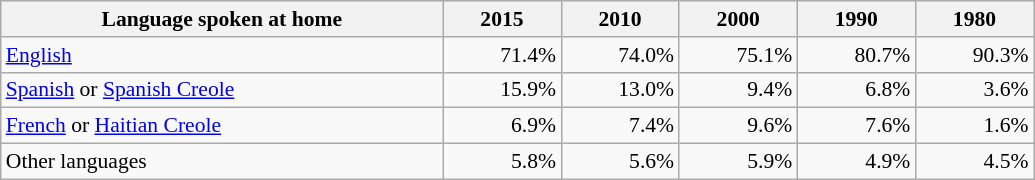<table class="wikitable" style="font-size: 90%; text-align: right;">
<tr>
<th style="width: 20em;">Language spoken at home</th>
<th style="width: 5em;">2015</th>
<th style="width: 5em;">2010</th>
<th style="width: 5em;">2000</th>
<th style="width: 5em;">1990</th>
<th style="width: 5em;">1980</th>
</tr>
<tr>
<td style="text-align:left"><a href='#'>English</a></td>
<td>71.4%</td>
<td>74.0%</td>
<td>75.1%</td>
<td>80.7%</td>
<td>90.3%</td>
</tr>
<tr>
<td style="text-align:left"><a href='#'>Spanish</a> or <a href='#'>Spanish Creole</a></td>
<td>15.9%</td>
<td>13.0%</td>
<td>9.4%</td>
<td>6.8%</td>
<td>3.6%</td>
</tr>
<tr>
<td style="text-align:left"><a href='#'>French</a> or <a href='#'>Haitian Creole</a></td>
<td>6.9%</td>
<td>7.4%</td>
<td>9.6%</td>
<td>7.6%</td>
<td>1.6%</td>
</tr>
<tr>
<td style="text-align:left">Other languages</td>
<td>5.8%</td>
<td>5.6%</td>
<td>5.9%</td>
<td>4.9%</td>
<td>4.5%</td>
</tr>
</table>
